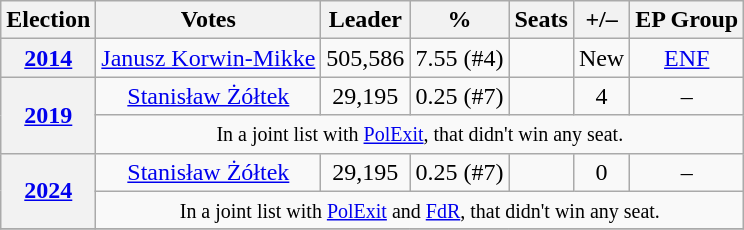<table class=wikitable style="text-align:center;">
<tr>
<th>Election</th>
<th>Votes</th>
<th>Leader</th>
<th>%</th>
<th>Seats</th>
<th>+/–</th>
<th>EP Group</th>
</tr>
<tr>
<th><a href='#'>2014</a></th>
<td><a href='#'>Janusz Korwin-Mikke</a></td>
<td>505,586</td>
<td>7.55 (#4)</td>
<td></td>
<td>New</td>
<td><a href='#'>ENF</a></td>
</tr>
<tr>
<th rowspan="2"><a href='#'>2019</a></th>
<td><a href='#'>Stanisław Żółtek</a></td>
<td>29,195</td>
<td>0.25 (#7)</td>
<td></td>
<td> 4</td>
<td>–</td>
</tr>
<tr>
<td colspan="6"><small>In a joint list with <a href='#'>PolExit</a>, that didn't win any seat.</small></td>
</tr>
<tr>
<th rowspan="2"><a href='#'>2024</a></th>
<td><a href='#'>Stanisław Żółtek</a></td>
<td>29,195</td>
<td>0.25 (#7)</td>
<td></td>
<td> 0</td>
<td>–</td>
</tr>
<tr>
<td colspan="6"><small>In a joint list with <a href='#'>PolExit</a> and <a href='#'>FdR</a>, that didn't win any seat.</small></td>
</tr>
<tr>
</tr>
</table>
